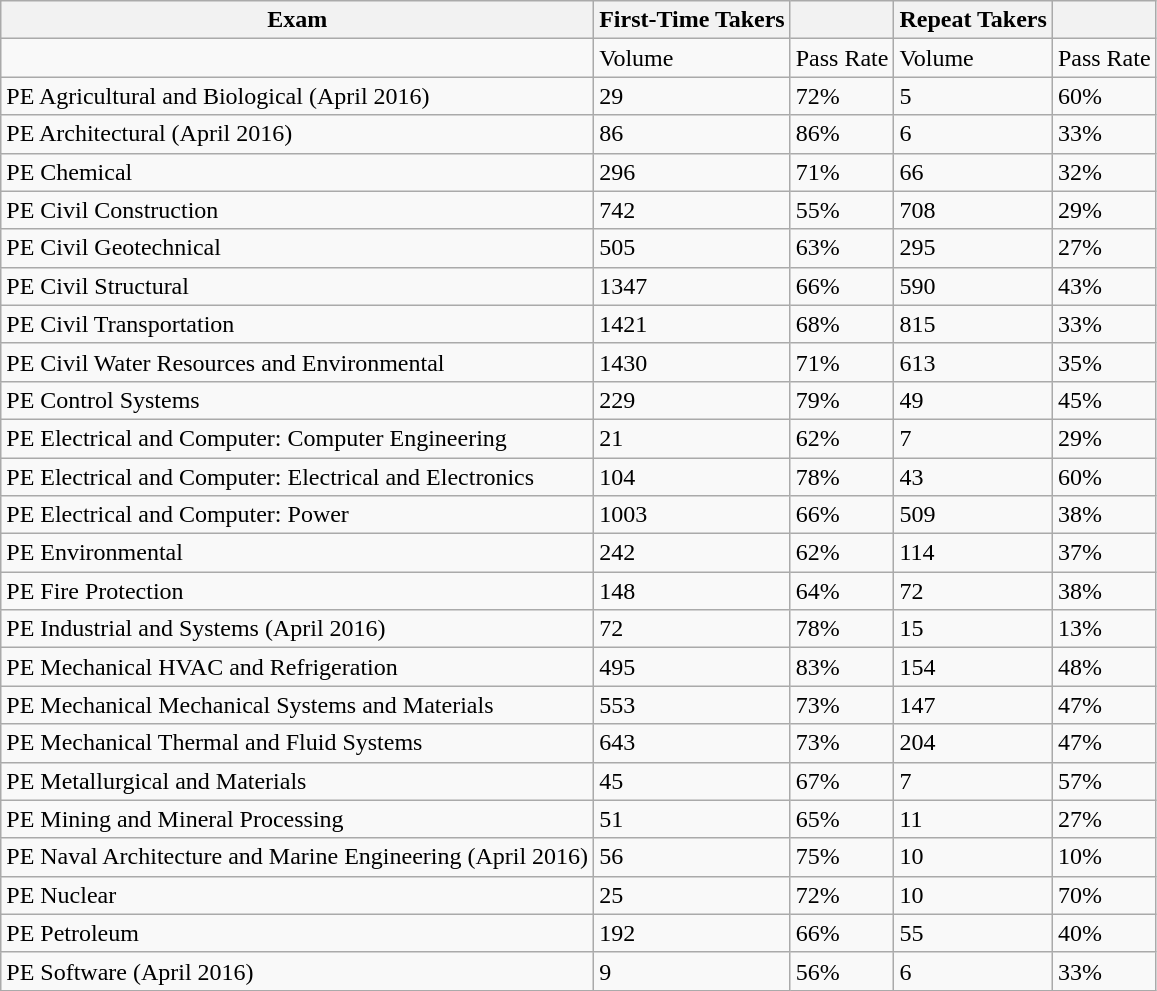<table class="wikitable">
<tr>
<th>Exam</th>
<th>First-Time Takers</th>
<th></th>
<th>Repeat Takers</th>
<th></th>
</tr>
<tr>
<td></td>
<td>Volume</td>
<td>Pass Rate</td>
<td>Volume</td>
<td>Pass Rate</td>
</tr>
<tr>
<td>PE Agricultural and Biological (April 2016)</td>
<td>29</td>
<td>72%</td>
<td>5</td>
<td>60%</td>
</tr>
<tr>
<td>PE Architectural (April 2016)</td>
<td>86</td>
<td>86%</td>
<td>6</td>
<td>33%</td>
</tr>
<tr>
<td>PE Chemical</td>
<td>296</td>
<td>71%</td>
<td>66</td>
<td>32%</td>
</tr>
<tr>
<td>PE Civil Construction</td>
<td>742</td>
<td>55%</td>
<td>708</td>
<td>29%</td>
</tr>
<tr>
<td>PE Civil Geotechnical</td>
<td>505</td>
<td>63%</td>
<td>295</td>
<td>27%</td>
</tr>
<tr>
<td>PE Civil Structural</td>
<td>1347</td>
<td>66%</td>
<td>590</td>
<td>43%</td>
</tr>
<tr>
<td>PE Civil Transportation</td>
<td>1421</td>
<td>68%</td>
<td>815</td>
<td>33%</td>
</tr>
<tr>
<td>PE Civil Water Resources and Environmental</td>
<td>1430</td>
<td>71%</td>
<td>613</td>
<td>35%</td>
</tr>
<tr>
<td>PE Control Systems</td>
<td>229</td>
<td>79%</td>
<td>49</td>
<td>45%</td>
</tr>
<tr>
<td>PE Electrical and Computer: Computer Engineering</td>
<td>21</td>
<td>62%</td>
<td>7</td>
<td>29%</td>
</tr>
<tr>
<td>PE Electrical and Computer: Electrical and Electronics</td>
<td>104</td>
<td>78%</td>
<td>43</td>
<td>60%</td>
</tr>
<tr>
<td>PE Electrical and Computer: Power</td>
<td>1003</td>
<td>66%</td>
<td>509</td>
<td>38%</td>
</tr>
<tr>
<td>PE Environmental</td>
<td>242</td>
<td>62%</td>
<td>114</td>
<td>37%</td>
</tr>
<tr>
<td>PE Fire Protection</td>
<td>148</td>
<td>64%</td>
<td>72</td>
<td>38%</td>
</tr>
<tr>
<td>PE Industrial and Systems (April 2016)</td>
<td>72</td>
<td>78%</td>
<td>15</td>
<td>13%</td>
</tr>
<tr>
<td>PE Mechanical HVAC and Refrigeration</td>
<td>495</td>
<td>83%</td>
<td>154</td>
<td>48%</td>
</tr>
<tr>
<td>PE Mechanical Mechanical Systems and Materials</td>
<td>553</td>
<td>73%</td>
<td>147</td>
<td>47%</td>
</tr>
<tr>
<td>PE Mechanical Thermal and Fluid Systems</td>
<td>643</td>
<td>73%</td>
<td>204</td>
<td>47%</td>
</tr>
<tr>
<td>PE Metallurgical and Materials</td>
<td>45</td>
<td>67%</td>
<td>7</td>
<td>57%</td>
</tr>
<tr>
<td>PE Mining and Mineral Processing</td>
<td>51</td>
<td>65%</td>
<td>11</td>
<td>27%</td>
</tr>
<tr>
<td>PE Naval Architecture and Marine Engineering (April 2016)</td>
<td>56</td>
<td>75%</td>
<td>10</td>
<td>10%</td>
</tr>
<tr>
<td>PE Nuclear</td>
<td>25</td>
<td>72%</td>
<td>10</td>
<td>70%</td>
</tr>
<tr>
<td>PE Petroleum</td>
<td>192</td>
<td>66%</td>
<td>55</td>
<td>40%</td>
</tr>
<tr>
<td>PE Software (April 2016)</td>
<td>9</td>
<td>56%</td>
<td>6</td>
<td>33%</td>
</tr>
</table>
